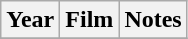<table class="wikitable sortable">
<tr>
<th>Year</th>
<th>Film</th>
<th>Notes</th>
</tr>
<tr>
</tr>
</table>
